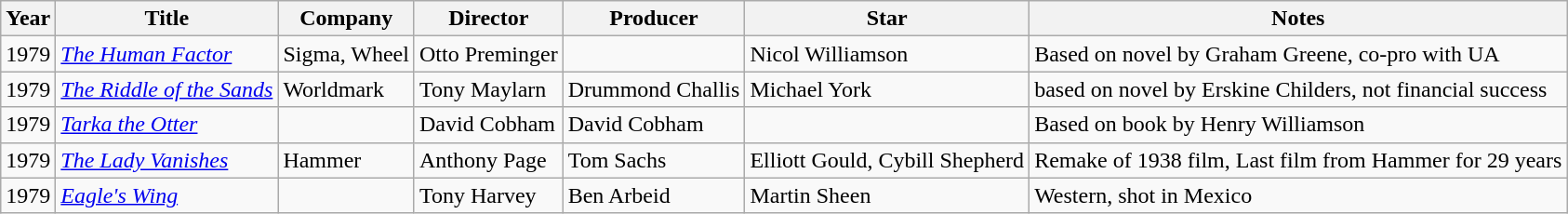<table class="wikitable sortable">
<tr>
<th>Year</th>
<th>Title</th>
<th>Company</th>
<th>Director</th>
<th>Producer</th>
<th>Star</th>
<th>Notes</th>
</tr>
<tr>
<td>1979</td>
<td><em><a href='#'>The Human Factor</a></em></td>
<td>Sigma, Wheel</td>
<td>Otto Preminger</td>
<td></td>
<td>Nicol Williamson</td>
<td>Based on novel by Graham Greene, co-pro with UA</td>
</tr>
<tr>
<td>1979</td>
<td><em><a href='#'>The Riddle of the Sands</a></em></td>
<td>Worldmark</td>
<td>Tony Maylarn</td>
<td>Drummond Challis</td>
<td>Michael York</td>
<td>based on novel by Erskine Childers, not financial success</td>
</tr>
<tr>
<td>1979</td>
<td><em><a href='#'>Tarka the Otter</a></em></td>
<td></td>
<td>David Cobham</td>
<td>David Cobham</td>
<td></td>
<td>Based on book by Henry Williamson</td>
</tr>
<tr>
<td>1979</td>
<td><em><a href='#'>The Lady Vanishes</a></em></td>
<td>Hammer</td>
<td>Anthony Page</td>
<td>Tom Sachs</td>
<td>Elliott Gould, Cybill Shepherd</td>
<td>Remake of 1938 film, Last film from Hammer for 29 years</td>
</tr>
<tr>
<td>1979</td>
<td><em><a href='#'>Eagle's Wing</a></em></td>
<td></td>
<td>Tony Harvey</td>
<td>Ben Arbeid</td>
<td>Martin Sheen</td>
<td>Western, shot in Mexico</td>
</tr>
</table>
